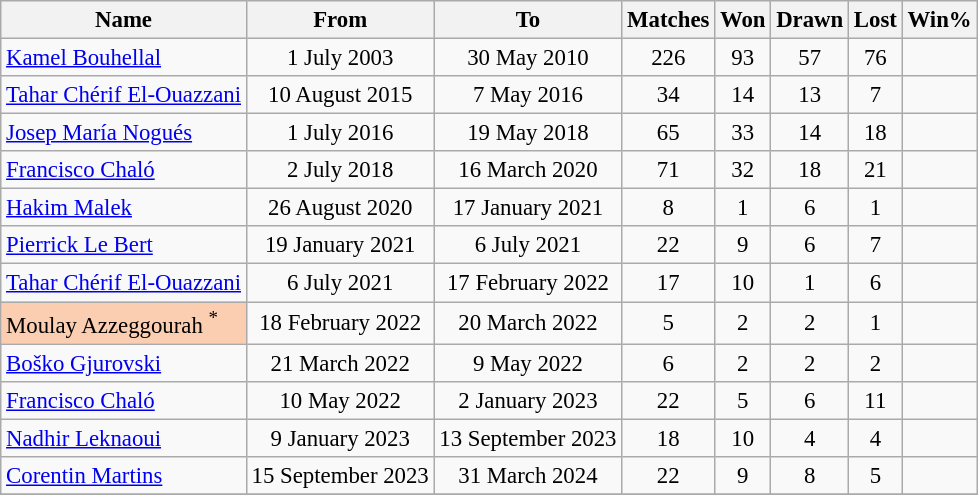<table class="wikitable plainrowheaders sortable" style="font-size:95%; text-align:center;">
<tr style="background:#f0f6ff;">
<th>Name</th>
<th>From</th>
<th>To</th>
<th>Matches</th>
<th>Won</th>
<th>Drawn</th>
<th>Lost</th>
<th>Win%</th>
</tr>
<tr>
<td align="left"> <a href='#'>Kamel Bouhellal</a></td>
<td>1 July 2003</td>
<td>30 May 2010</td>
<td>226</td>
<td>93</td>
<td>57</td>
<td>76</td>
<td></td>
</tr>
<tr>
<td align="left"> <a href='#'>Tahar Chérif El-Ouazzani</a></td>
<td>10 August 2015</td>
<td>7 May 2016</td>
<td>34</td>
<td>14</td>
<td>13</td>
<td>7</td>
<td></td>
</tr>
<tr>
<td align="left"> <a href='#'>Josep María Nogués</a></td>
<td>1 July 2016</td>
<td>19 May 2018</td>
<td>65</td>
<td>33</td>
<td>14</td>
<td>18</td>
<td></td>
</tr>
<tr>
<td align="left"> <a href='#'>Francisco Chaló</a></td>
<td>2 July 2018</td>
<td>16 March 2020</td>
<td>71</td>
<td>32</td>
<td>18</td>
<td>21</td>
<td></td>
</tr>
<tr>
<td align="left"> <a href='#'>Hakim Malek</a></td>
<td>26 August 2020</td>
<td>17 January 2021</td>
<td>8</td>
<td>1</td>
<td>6</td>
<td>1</td>
<td></td>
</tr>
<tr>
<td align="left"> <a href='#'>Pierrick Le Bert</a></td>
<td>19 January 2021</td>
<td>6 July 2021</td>
<td>22</td>
<td>9</td>
<td>6</td>
<td>7</td>
<td></td>
</tr>
<tr>
<td align="left"> <a href='#'>Tahar Chérif El-Ouazzani</a></td>
<td>6 July 2021</td>
<td>17 February 2022</td>
<td>17</td>
<td>10</td>
<td>1</td>
<td>6</td>
<td></td>
</tr>
<tr>
<td align="left" scope=row style=background:#FBCEB1> Moulay Azzeggourah <sup>*</sup></td>
<td>18 February 2022</td>
<td>20 March 2022</td>
<td>5</td>
<td>2</td>
<td>2</td>
<td>1</td>
<td></td>
</tr>
<tr>
<td align="left"> <a href='#'>Boško Gjurovski</a></td>
<td>21 March 2022</td>
<td>9 May 2022</td>
<td>6</td>
<td>2</td>
<td>2</td>
<td>2</td>
<td></td>
</tr>
<tr>
<td align="left"> <a href='#'>Francisco Chaló</a></td>
<td>10 May 2022</td>
<td>2 January 2023</td>
<td>22</td>
<td>5</td>
<td>6</td>
<td>11</td>
<td></td>
</tr>
<tr>
<td align="left"> <a href='#'>Nadhir Leknaoui</a></td>
<td>9 January 2023</td>
<td>13 September 2023</td>
<td>18</td>
<td>10</td>
<td>4</td>
<td>4</td>
<td></td>
</tr>
<tr>
<td align="left"> <a href='#'>Corentin Martins</a></td>
<td>15 September 2023</td>
<td>31 March 2024</td>
<td>22</td>
<td>9</td>
<td>8</td>
<td>5</td>
<td></td>
</tr>
<tr>
</tr>
</table>
